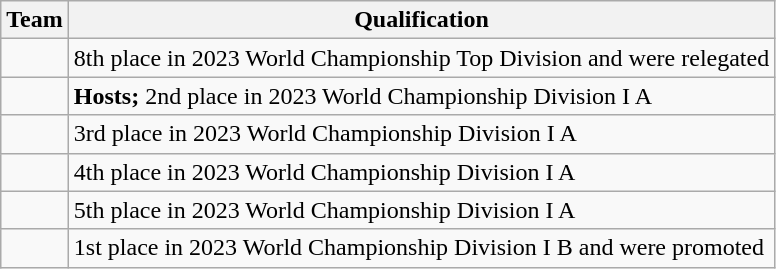<table class="wikitable">
<tr>
<th>Team</th>
<th>Qualification</th>
</tr>
<tr>
<td></td>
<td>8th place in 2023 World Championship Top Division and were relegated</td>
</tr>
<tr>
<td></td>
<td><strong>Hosts;</strong> 2nd place in 2023 World Championship Division I A</td>
</tr>
<tr>
<td></td>
<td>3rd place in 2023 World Championship Division I A</td>
</tr>
<tr>
<td></td>
<td>4th place in 2023 World Championship Division I A</td>
</tr>
<tr>
<td></td>
<td>5th place in 2023 World Championship Division I A</td>
</tr>
<tr>
<td></td>
<td>1st place in 2023 World Championship Division I B and were promoted</td>
</tr>
</table>
